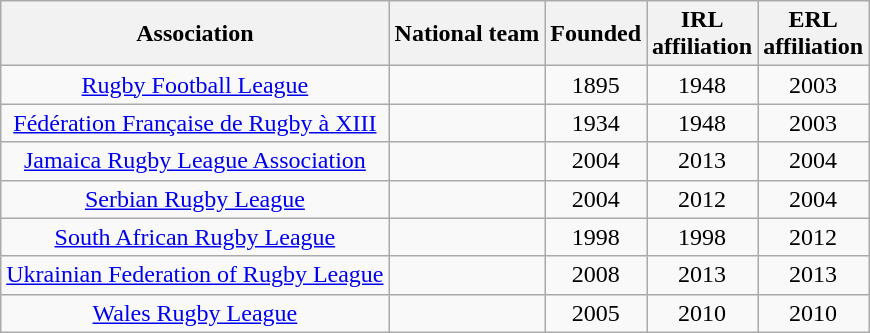<table class="wikitable sortable" style="text-align:center;">
<tr>
<th>Association</th>
<th>National team</th>
<th>Founded</th>
<th>IRL<br>affiliation</th>
<th>ERL<br>affiliation</th>
</tr>
<tr>
<td><a href='#'>Rugby Football League</a></td>
<td></td>
<td>1895</td>
<td>1948</td>
<td>2003</td>
</tr>
<tr>
<td><a href='#'>Fédération Française de Rugby à XIII</a></td>
<td></td>
<td>1934</td>
<td>1948</td>
<td>2003</td>
</tr>
<tr>
<td><a href='#'>Jamaica Rugby League Association</a></td>
<td></td>
<td>2004</td>
<td>2013</td>
<td>2004</td>
</tr>
<tr>
<td><a href='#'>Serbian Rugby League</a></td>
<td></td>
<td>2004</td>
<td>2012</td>
<td>2004</td>
</tr>
<tr>
<td><a href='#'>South African Rugby League</a></td>
<td></td>
<td>1998</td>
<td>1998</td>
<td>2012</td>
</tr>
<tr>
<td><a href='#'>Ukrainian Federation of Rugby League</a></td>
<td></td>
<td>2008</td>
<td>2013</td>
<td>2013</td>
</tr>
<tr>
<td><a href='#'>Wales Rugby League</a></td>
<td></td>
<td>2005</td>
<td>2010</td>
<td>2010</td>
</tr>
</table>
